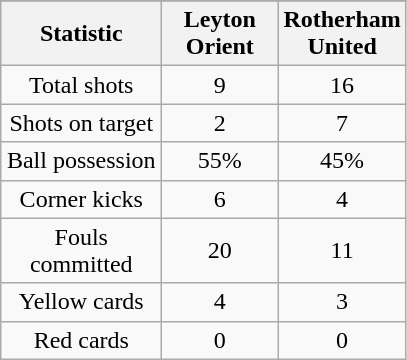<table class="wikitable" style="text-align:center">
<tr>
</tr>
<tr>
<th width=100>Statistic</th>
<th width=70>Leyton Orient</th>
<th width=70>Rotherham United</th>
</tr>
<tr>
<td>Total shots</td>
<td>9</td>
<td>16</td>
</tr>
<tr>
<td>Shots on target</td>
<td>2</td>
<td>7</td>
</tr>
<tr>
<td>Ball possession</td>
<td>55%</td>
<td>45%</td>
</tr>
<tr>
<td>Corner kicks</td>
<td>6</td>
<td>4</td>
</tr>
<tr>
<td>Fouls committed</td>
<td>20</td>
<td>11</td>
</tr>
<tr>
<td>Yellow cards</td>
<td>4</td>
<td>3</td>
</tr>
<tr>
<td>Red cards</td>
<td>0</td>
<td>0</td>
</tr>
</table>
